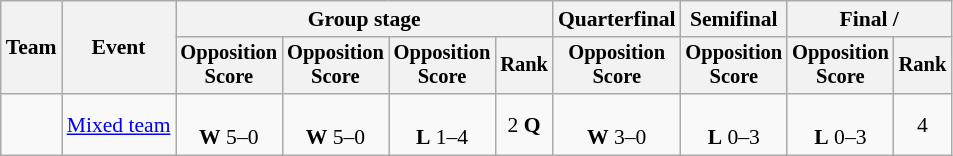<table class=wikitable style=font-size:90%;text-align:center>
<tr>
<th rowspan=2>Team</th>
<th rowspan=2>Event</th>
<th colspan=4>Group stage</th>
<th>Quarterfinal</th>
<th>Semifinal</th>
<th colspan=2>Final / </th>
</tr>
<tr style=font-size:95%>
<th>Opposition<br>Score</th>
<th>Opposition<br>Score</th>
<th>Opposition<br>Score</th>
<th>Rank</th>
<th>Opposition<br>Score</th>
<th>Opposition<br>Score</th>
<th>Opposition<br>Score</th>
<th>Rank</th>
</tr>
<tr>
<td align=left></td>
<td align=left><a href='#'>Mixed team</a></td>
<td><br><strong>W</strong> 5–0</td>
<td><br><strong>W</strong> 5–0</td>
<td><br><strong>L</strong> 1–4</td>
<td>2 <strong>Q</strong></td>
<td><br><strong>W</strong> 3–0</td>
<td><br><strong>L</strong> 0–3</td>
<td><br><strong>L</strong> 0–3</td>
<td>4</td>
</tr>
</table>
